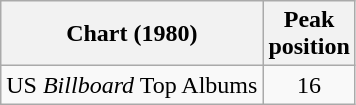<table class="wikitable">
<tr>
<th>Chart (1980)</th>
<th>Peak<br>position</th>
</tr>
<tr>
<td>US <em>Billboard</em> Top Albums</td>
<td align="center">16</td>
</tr>
</table>
